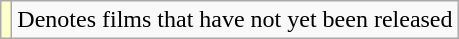<table class="wikitable">
<tr>
<td style="background:#FFFFCC;"></td>
<td>Denotes films that have not yet been released</td>
</tr>
</table>
